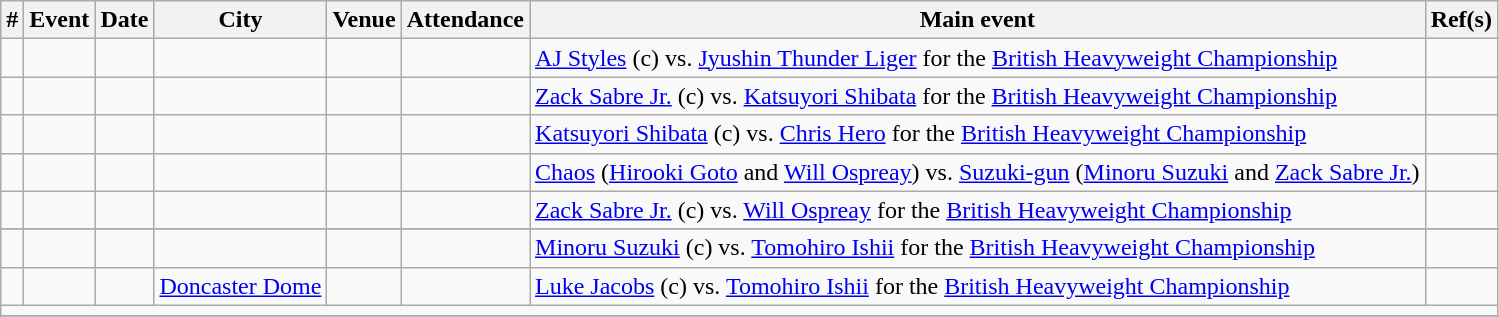<table class="wikitable sortable" align="center">
<tr>
<th>#</th>
<th>Event</th>
<th>Date</th>
<th>City</th>
<th>Venue</th>
<th>Attendance</th>
<th>Main event</th>
<th>Ref(s)</th>
</tr>
<tr>
<td></td>
<td></td>
<td></td>
<td></td>
<td></td>
<td></td>
<td align="left"><a href='#'>AJ Styles</a> (c) vs. <a href='#'>Jyushin Thunder Liger</a> for the <a href='#'>British Heavyweight Championship</a></td>
<td></td>
</tr>
<tr>
<td></td>
<td></td>
<td></td>
<td></td>
<td></td>
<td></td>
<td align="left"><a href='#'>Zack Sabre Jr.</a> (c) vs. <a href='#'>Katsuyori Shibata</a> for the <a href='#'>British Heavyweight Championship</a></td>
<td></td>
</tr>
<tr>
<td></td>
<td></td>
<td></td>
<td></td>
<td></td>
<td></td>
<td align="left"><a href='#'>Katsuyori Shibata</a> (c) vs. <a href='#'>Chris Hero</a> for the <a href='#'>British Heavyweight Championship</a></td>
<td></td>
</tr>
<tr>
<td></td>
<td></td>
<td></td>
<td></td>
<td></td>
<td></td>
<td align="left"><a href='#'>Chaos</a> (<a href='#'>Hirooki Goto</a> and <a href='#'>Will Ospreay</a>) vs. <a href='#'>Suzuki-gun</a> (<a href='#'>Minoru Suzuki</a> and <a href='#'>Zack Sabre Jr.</a>)</td>
<td></td>
</tr>
<tr>
<td></td>
<td></td>
<td></td>
<td></td>
<td></td>
<td></td>
<td align="left"><a href='#'>Zack Sabre Jr.</a> (c) vs. <a href='#'>Will Ospreay</a> for the <a href='#'>British Heavyweight Championship</a></td>
<td></td>
</tr>
<tr>
</tr>
<tr>
<td></td>
<td></td>
<td></td>
<td></td>
<td></td>
<td></td>
<td align="left"><a href='#'>Minoru Suzuki</a> (c) vs. <a href='#'>Tomohiro Ishii</a> for the <a href='#'>British Heavyweight Championship</a></td>
<td></td>
</tr>
<tr>
<td></td>
<td></td>
<td></td>
<td><a href='#'>Doncaster Dome</a></td>
<td></td>
<td></td>
<td align="left"><a href='#'>Luke Jacobs</a> (c) vs. <a href='#'>Tomohiro Ishii</a> for the <a href='#'>British Heavyweight Championship</a></td>
</tr>
<tr>
<td colspan="8"></td>
</tr>
<tr>
</tr>
</table>
